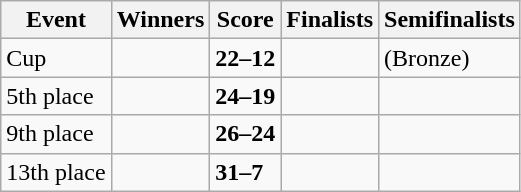<table class="wikitable">
<tr>
<th>Event</th>
<th>Winners</th>
<th>Score</th>
<th>Finalists</th>
<th>Semifinalists</th>
</tr>
<tr>
<td>Cup</td>
<td><strong></strong></td>
<td><strong>22–12</strong></td>
<td></td>
<td> (Bronze)<br></td>
</tr>
<tr>
<td>5th place</td>
<td><strong></strong></td>
<td><strong>24–19</strong></td>
<td></td>
<td><br></td>
</tr>
<tr>
<td>9th place</td>
<td><strong></strong></td>
<td><strong>26–24</strong></td>
<td></td>
<td><br></td>
</tr>
<tr>
<td>13th place</td>
<td><strong></strong></td>
<td><strong>31–7</strong></td>
<td></td>
<td><br></td>
</tr>
</table>
